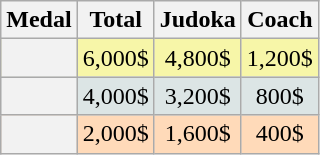<table class=wikitable style="text-align:center;">
<tr>
<th>Medal</th>
<th>Total</th>
<th>Judoka</th>
<th>Coach</th>
</tr>
<tr bgcolor=F7F6A8>
<th></th>
<td>6,000$</td>
<td>4,800$</td>
<td>1,200$</td>
</tr>
<tr bgcolor=DCE5E5>
<th></th>
<td>4,000$</td>
<td>3,200$</td>
<td>800$</td>
</tr>
<tr bgcolor=FFDAB9>
<th></th>
<td>2,000$</td>
<td>1,600$</td>
<td>400$</td>
</tr>
</table>
